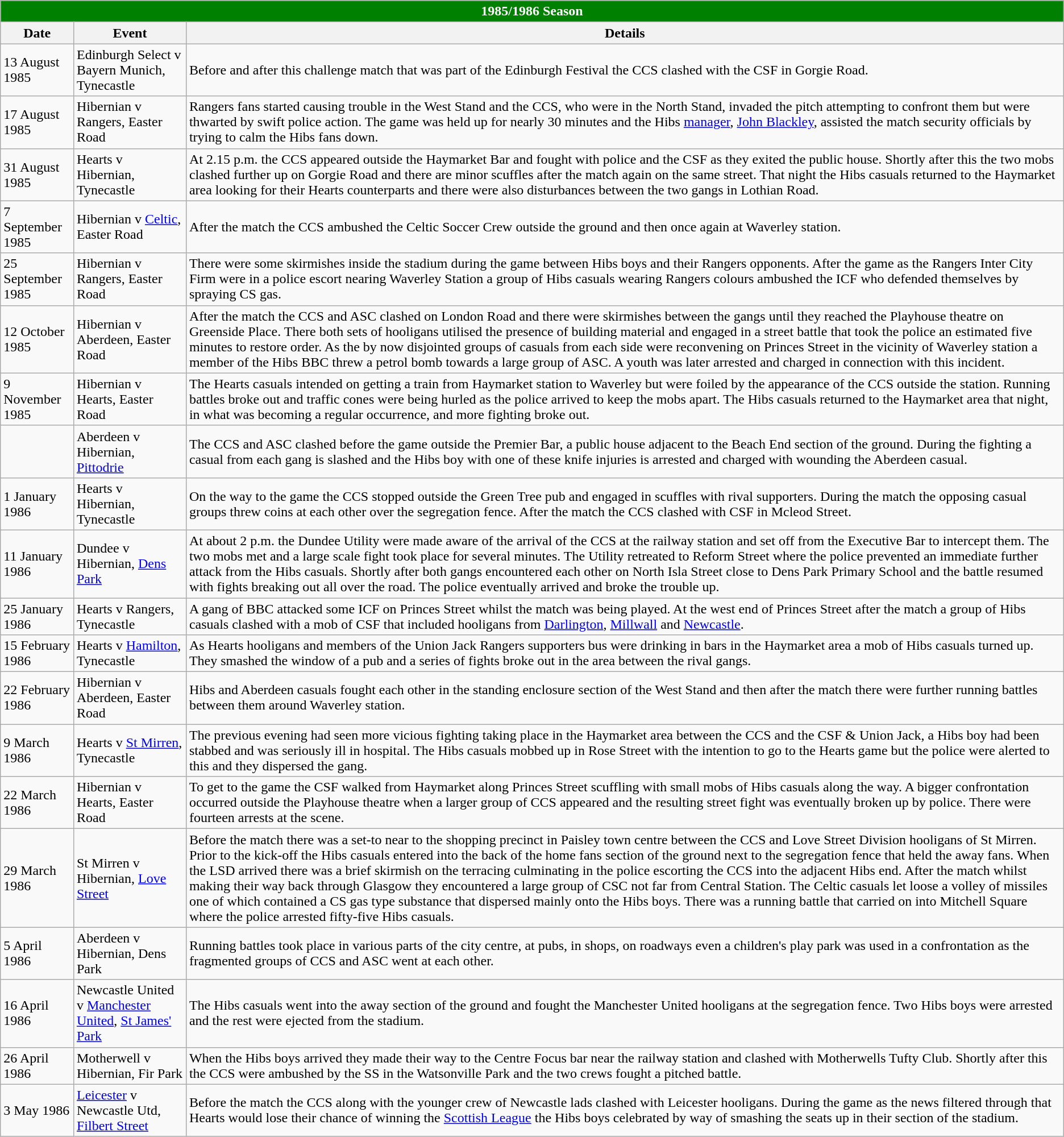<table class="wikitable">
<tr>
<td colspan="3" style="background: green; color: white; text-align: center;"><strong>1985/1986 Season</strong></td>
</tr>
<tr>
<th>Date</th>
<th>Event</th>
<th>Details</th>
</tr>
<tr>
<td>13 August 1985</td>
<td>Edinburgh Select v Bayern Munich, Tynecastle</td>
<td>Before and after this challenge match that was part of the Edinburgh Festival the CCS clashed with the CSF in Gorgie Road.</td>
</tr>
<tr>
<td>17 August 1985</td>
<td>Hibernian v Rangers, Easter Road</td>
<td>Rangers fans started causing trouble in the West Stand and the CCS, who were in the North Stand, invaded the pitch attempting to confront them but were thwarted by swift police action. The game was held up for nearly 30 minutes and the Hibs <a href='#'>manager</a>, <a href='#'>John Blackley</a>, assisted the match security officials by trying to calm the Hibs fans down.</td>
</tr>
<tr>
<td>31 August 1985</td>
<td>Hearts v Hibernian, Tynecastle</td>
<td>At 2.15 p.m. the CCS appeared outside the Haymarket Bar and fought with police and the CSF as they exited the public house. Shortly after this the two mobs clashed further up on Gorgie Road and there are minor scuffles after the match again on the same street. That night the Hibs casuals returned to the Haymarket area looking for their Hearts counterparts and there were also disturbances between the two gangs in Lothian Road.</td>
</tr>
<tr>
<td>7 September 1985</td>
<td>Hibernian v <a href='#'>Celtic</a>, Easter Road</td>
<td>After the match the CCS ambushed the Celtic Soccer Crew outside the ground and then once again at Waverley station.</td>
</tr>
<tr>
<td>25 September 1985</td>
<td>Hibernian v Rangers, Easter Road</td>
<td>There were some skirmishes inside the stadium during the game between Hibs boys and their Rangers opponents. After the game as the Rangers Inter City Firm were in a police escort nearing Waverley Station a group of Hibs casuals wearing Rangers colours ambushed the ICF who defended themselves by spraying CS gas.</td>
</tr>
<tr>
<td>12 October 1985</td>
<td>Hibernian v Aberdeen, Easter Road</td>
<td>After the match the CCS and ASC clashed on London Road and there were skirmishes between the gangs until they reached the Playhouse theatre on Greenside Place. There both sets of hooligans utilised the presence of building material and engaged in a street battle that took the police an estimated five minutes to restore order. As the by now disjointed groups of casuals from each side were reconvening on Princes Street in the vicinity of Waverley station a member of the Hibs BBC threw a petrol bomb towards a large group of ASC. A youth was later arrested and charged in connection with this incident.</td>
</tr>
<tr>
<td>9 November 1985</td>
<td>Hibernian v Hearts, Easter Road</td>
<td>The Hearts casuals intended on getting a train from Haymarket station to Waverley but were foiled by the appearance of the CCS outside the station. Running battles broke out and traffic cones were being hurled as the police arrived to keep the mobs apart. The Hibs casuals returned to the Haymarket area that night, in what was becoming a regular occurrence, and more fighting broke out.</td>
</tr>
<tr>
<td></td>
<td>Aberdeen v Hibernian, <a href='#'>Pittodrie</a></td>
<td>The CCS and ASC clashed before the game outside the Premier Bar, a public house adjacent to the Beach End section of the ground. During the fighting a casual from each gang is slashed and the Hibs boy with one of these knife injuries is arrested and charged with wounding the Aberdeen casual.</td>
</tr>
<tr>
<td>1 January 1986</td>
<td>Hearts v Hibernian, Tynecastle</td>
<td>On the way to the game the CCS stopped outside the Green Tree pub and engaged in scuffles with rival supporters. During the match the opposing casual groups threw coins at each other over the segregation fence. After the match the CCS clashed with CSF in Mcleod Street.</td>
</tr>
<tr>
<td>11 January 1986</td>
<td>Dundee v Hibernian, <a href='#'>Dens Park</a></td>
<td>At about 2 p.m. the Dundee Utility were made aware of the arrival of the CCS at the railway station and set off from the Executive Bar to intercept them. The two mobs met and a large scale fight took place for several minutes. The Utility retreated to Reform Street where the police prevented an immediate further attack from the Hibs casuals. Shortly after both gangs encountered each other on North Isla Street close to Dens Park Primary School and the battle resumed with fights breaking out all over the road. The police eventually arrived and broke the trouble up.</td>
</tr>
<tr>
<td>25 January 1986</td>
<td>Hearts v Rangers, Tynecastle</td>
<td>A gang of BBC attacked some ICF on Princes Street whilst the match was being played. At the west end of Princes Street after the match a group of Hibs casuals clashed with a mob of CSF that included hooligans from <a href='#'>Darlington</a>, <a href='#'>Millwall</a> and <a href='#'>Newcastle</a>.</td>
</tr>
<tr>
<td>15 February 1986</td>
<td>Hearts v <a href='#'>Hamilton</a>, Tynecastle</td>
<td>As Hearts hooligans and members of the Union Jack Rangers supporters bus were drinking in bars in the Haymarket area a mob of Hibs casuals turned up. They smashed the window of a pub and a series of fights broke out in the area between the rival gangs.</td>
</tr>
<tr>
<td>22 February 1986</td>
<td>Hibernian v Aberdeen, Easter Road</td>
<td>Hibs and Aberdeen casuals fought each other in the standing enclosure section of the West Stand and then after the match there were further running battles between them around Waverley station.</td>
</tr>
<tr>
<td>9 March 1986</td>
<td>Hearts v <a href='#'>St Mirren</a>, Tynecastle</td>
<td>The previous evening had seen more vicious fighting taking place in the Haymarket area between the CCS and the CSF & Union Jack, a Hibs boy had been stabbed and was seriously ill in hospital. The Hibs casuals mobbed up in Rose Street with the intention to go to the Hearts game but the police were alerted to this and they dispersed the gang.</td>
</tr>
<tr>
<td>22 March 1986</td>
<td>Hibernian v Hearts, Easter Road</td>
<td>To get to the game the CSF walked from Haymarket along Princes Street scuffling with small mobs of Hibs casuals along the way. A bigger confrontation occurred outside the Playhouse theatre when a larger group of CCS appeared and the resulting street fight was eventually broken up by police. There were fourteen arrests at the scene.</td>
</tr>
<tr>
<td>29 March 1986</td>
<td>St Mirren v Hibernian, <a href='#'>Love Street</a></td>
<td>Before the match there was a set-to near to the shopping precinct in Paisley town centre between the CCS and Love Street Division hooligans of St Mirren. Prior to the kick-off the Hibs casuals entered into the back of the home fans section of the ground next to the segregation fence that held the away fans. When the LSD arrived there was a brief skirmish on the terracing culminating in the police escorting the CCS into the adjacent Hibs end. After the match whilst making their way back through Glasgow they encountered a large group of CSC not far from Central Station. The Celtic casuals let loose a volley of missiles one of which contained a CS gas type substance that dispersed mainly onto the Hibs boys. There was a running battle that carried on into Mitchell Square where the police arrested fifty-five Hibs casuals.</td>
</tr>
<tr>
<td>5 April 1986</td>
<td>Aberdeen v Hibernian, Dens Park</td>
<td>Running battles took place in various parts of the city centre, at pubs, in shops, on roadways even a children's play park was used in a confrontation as the fragmented groups of CCS and ASC went at each other.</td>
</tr>
<tr>
<td>16 April 1986</td>
<td>Newcastle United v <a href='#'>Manchester United</a>, <a href='#'>St James' Park</a></td>
<td>The Hibs casuals went into the away section of the ground and fought the Manchester United hooligans at the segregation fence. Two Hibs boys were arrested and the rest were ejected from the stadium.</td>
</tr>
<tr>
<td>26 April 1986</td>
<td>Motherwell v Hibernian, Fir Park</td>
<td>When the Hibs boys arrived they made their way to the Centre Focus bar near the railway station and clashed with Motherwells Tufty Club. Shortly after this the CCS were ambushed by the SS in the Watsonville Park and the two crews fought a pitched battle.</td>
</tr>
<tr>
<td>3 May 1986</td>
<td><a href='#'>Leicester</a> v Newcastle Utd, <a href='#'>Filbert Street</a></td>
<td>Before the match the CCS along with the younger crew of Newcastle lads clashed with Leicester hooligans. During the game as the news filtered through that Hearts would lose their chance of winning the <a href='#'>Scottish League</a> the Hibs boys celebrated by way of smashing the seats up in their section of the stadium.</td>
</tr>
</table>
